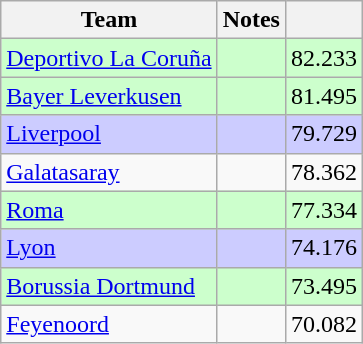<table class="wikitable" style="float:left; margin-right:1em">
<tr>
<th>Team</th>
<th>Notes</th>
<th></th>
</tr>
<tr bgcolor=#ccffcc>
<td> <a href='#'>Deportivo La Coruña</a></td>
<td></td>
<td align=right>82.233</td>
</tr>
<tr bgcolor=#ccffcc>
<td> <a href='#'>Bayer Leverkusen</a></td>
<td></td>
<td align=right>81.495</td>
</tr>
<tr bgcolor=#ccccff>
<td> <a href='#'>Liverpool</a></td>
<td></td>
<td align=right>79.729</td>
</tr>
<tr>
<td> <a href='#'>Galatasaray</a></td>
<td></td>
<td align=right>78.362</td>
</tr>
<tr bgcolor=#ccffcc>
<td> <a href='#'>Roma</a></td>
<td></td>
<td align=right>77.334</td>
</tr>
<tr bgcolor=#ccccff>
<td> <a href='#'>Lyon</a></td>
<td></td>
<td align=right>74.176</td>
</tr>
<tr bgcolor=#ccffcc>
<td> <a href='#'>Borussia Dortmund</a></td>
<td></td>
<td align=right>73.495</td>
</tr>
<tr>
<td> <a href='#'>Feyenoord</a></td>
<td></td>
<td align=right>70.082</td>
</tr>
</table>
